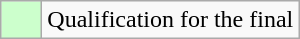<table class="wikitable" style="text-align:center;">
<tr>
<td width=20px bgcolor="#ccffcc"></td>
<td>Qualification for the final</td>
</tr>
</table>
